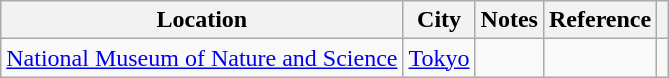<table class="wikitable">
<tr>
<th>Location</th>
<th>City</th>
<th>Notes</th>
<th>Reference</th>
<th></th>
</tr>
<tr>
<td><a href='#'>National Museum of Nature and Science</a></td>
<td><a href='#'>Tokyo</a></td>
<td></td>
<td></td>
<td></td>
</tr>
</table>
